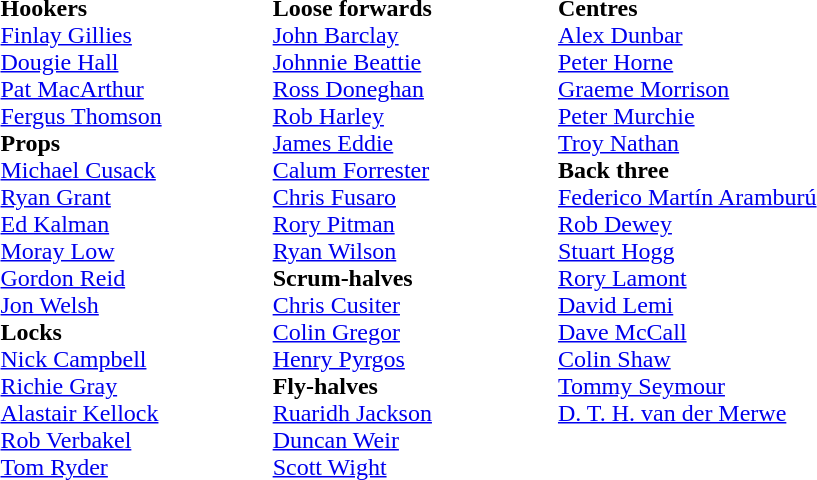<table class="toccolours" style="border-collapse: collapse;">
<tr>
<td valign="top"></td>
<td width="20"> </td>
<td valign="top"><br><strong>Hookers</strong><br> <a href='#'>Finlay Gillies</a><br>
 <a href='#'>Dougie Hall</a><br>
 <a href='#'>Pat MacArthur</a><br>
 <a href='#'>Fergus Thomson</a><br><strong>Props</strong><br> <a href='#'>Michael Cusack</a><br>
 <a href='#'>Ryan Grant</a><br>
 <a href='#'>Ed Kalman</a><br>
 <a href='#'>Moray Low</a><br>
 <a href='#'>Gordon Reid</a><br>
 <a href='#'>Jon Welsh</a><br><strong>Locks</strong><br> <a href='#'>Nick Campbell</a><br>
 <a href='#'>Richie Gray</a><br>
 <a href='#'>Alastair Kellock</a><br>
 <a href='#'>Rob Verbakel</a><br>
 <a href='#'>Tom Ryder</a></td>
<td width="70"> </td>
<td valign="top"><br><strong>Loose forwards</strong><br> <a href='#'>John Barclay</a><br>
 <a href='#'>Johnnie Beattie</a><br>
 <a href='#'>Ross Doneghan</a><br>
 <a href='#'>Rob Harley</a><br>
 <a href='#'>James Eddie</a><br>
 <a href='#'>Calum Forrester</a><br>
 <a href='#'>Chris Fusaro</a><br>
 <a href='#'>Rory Pitman</a><br>
 <a href='#'>Ryan Wilson</a><br><strong>Scrum-halves</strong><br> <a href='#'>Chris Cusiter</a><br>
 <a href='#'>Colin Gregor</a><br>
 <a href='#'>Henry Pyrgos</a><br><strong>Fly-halves</strong><br> <a href='#'>Ruaridh Jackson</a><br>
 <a href='#'>Duncan Weir</a><br>
 <a href='#'>Scott Wight</a></td>
<td width="80"> </td>
<td valign="top"><br><strong>Centres</strong><br> <a href='#'>Alex Dunbar</a><br>
 <a href='#'>Peter Horne</a><br>
 <a href='#'>Graeme Morrison</a><br>
 <a href='#'>Peter Murchie</a><br>
 <a href='#'>Troy Nathan</a><br><strong>Back three</strong><br> <a href='#'>Federico Martín Aramburú</a><br>
 <a href='#'>Rob Dewey</a><br>
 <a href='#'>Stuart Hogg</a><br>
 <a href='#'>Rory Lamont</a><br>
 <a href='#'>David Lemi</a><br>
 <a href='#'>Dave McCall</a><br>
 <a href='#'>Colin Shaw</a><br>
 <a href='#'>Tommy Seymour</a><br>
 <a href='#'>D. T. H. van der Merwe</a></td>
<td width="35"> </td>
<td valign="top"></td>
</tr>
</table>
